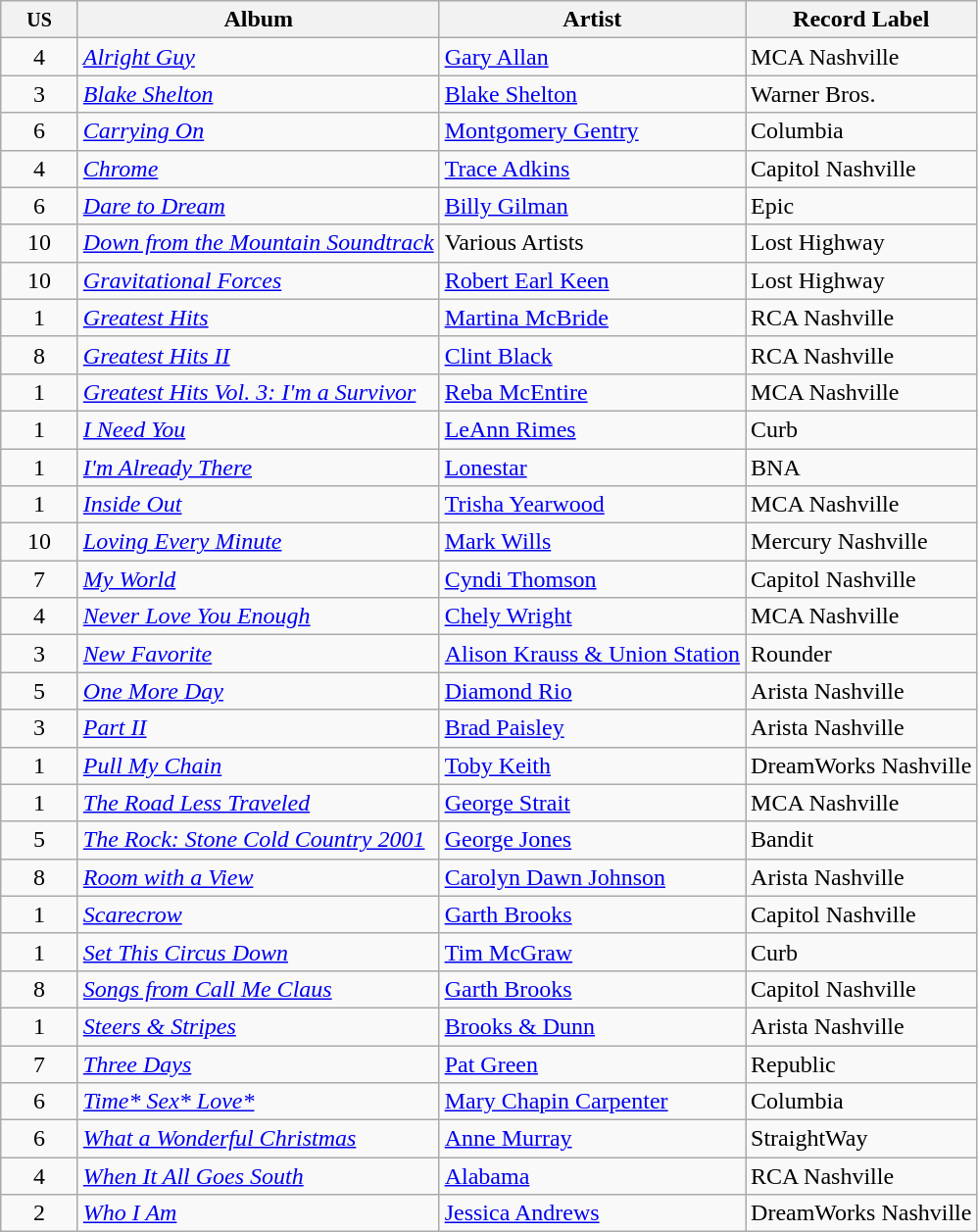<table class="wikitable sortable">
<tr>
<th width=45><small>US</small></th>
<th>Album</th>
<th>Artist</th>
<th>Record Label</th>
</tr>
<tr>
<td align="center">4</td>
<td><em><a href='#'>Alright Guy</a></em></td>
<td><a href='#'>Gary Allan</a></td>
<td>MCA Nashville</td>
</tr>
<tr>
<td align="center">3</td>
<td><em><a href='#'>Blake Shelton</a></em></td>
<td><a href='#'>Blake Shelton</a></td>
<td>Warner Bros.</td>
</tr>
<tr>
<td align="center">6</td>
<td><em><a href='#'>Carrying On</a></em></td>
<td><a href='#'>Montgomery Gentry</a></td>
<td>Columbia</td>
</tr>
<tr>
<td align="center">4</td>
<td><em><a href='#'>Chrome</a></em></td>
<td><a href='#'>Trace Adkins</a></td>
<td>Capitol Nashville</td>
</tr>
<tr>
<td align="center">6</td>
<td><em><a href='#'>Dare to Dream</a></em></td>
<td><a href='#'>Billy Gilman</a></td>
<td>Epic</td>
</tr>
<tr>
<td align="center">10</td>
<td><em><a href='#'>Down from the Mountain Soundtrack</a></em></td>
<td>Various Artists</td>
<td>Lost Highway</td>
</tr>
<tr>
<td align="center">10</td>
<td><em><a href='#'>Gravitational Forces</a></em></td>
<td><a href='#'>Robert Earl Keen</a></td>
<td>Lost Highway</td>
</tr>
<tr>
<td align="center">1</td>
<td><em><a href='#'>Greatest Hits</a></em></td>
<td><a href='#'>Martina McBride</a></td>
<td>RCA Nashville</td>
</tr>
<tr>
<td align="center">8</td>
<td><em><a href='#'>Greatest Hits II</a></em></td>
<td><a href='#'>Clint Black</a></td>
<td>RCA Nashville</td>
</tr>
<tr>
<td align="center">1</td>
<td><em><a href='#'>Greatest Hits Vol. 3: I'm a Survivor</a></em></td>
<td><a href='#'>Reba McEntire</a></td>
<td>MCA Nashville</td>
</tr>
<tr>
<td align="center">1</td>
<td><em><a href='#'>I Need You</a></em></td>
<td><a href='#'>LeAnn Rimes</a></td>
<td>Curb</td>
</tr>
<tr>
<td align="center">1</td>
<td><em><a href='#'>I'm Already There</a></em></td>
<td><a href='#'>Lonestar</a></td>
<td>BNA</td>
</tr>
<tr>
<td align="center">1</td>
<td><em><a href='#'>Inside Out</a></em></td>
<td><a href='#'>Trisha Yearwood</a></td>
<td>MCA Nashville</td>
</tr>
<tr>
<td align="center">10</td>
<td><em><a href='#'>Loving Every Minute</a></em></td>
<td><a href='#'>Mark Wills</a></td>
<td>Mercury Nashville</td>
</tr>
<tr>
<td align="center">7</td>
<td><em><a href='#'>My World</a></em></td>
<td><a href='#'>Cyndi Thomson</a></td>
<td>Capitol Nashville</td>
</tr>
<tr>
<td align="center">4</td>
<td><em><a href='#'>Never Love You Enough</a></em></td>
<td><a href='#'>Chely Wright</a></td>
<td>MCA Nashville</td>
</tr>
<tr>
<td align="center">3</td>
<td><em><a href='#'>New Favorite</a></em></td>
<td><a href='#'>Alison Krauss & Union Station</a></td>
<td>Rounder</td>
</tr>
<tr>
<td align="center">5</td>
<td><em><a href='#'>One More Day</a></em></td>
<td><a href='#'>Diamond Rio</a></td>
<td>Arista Nashville</td>
</tr>
<tr>
<td align="center">3</td>
<td><em><a href='#'>Part II</a></em></td>
<td><a href='#'>Brad Paisley</a></td>
<td>Arista Nashville</td>
</tr>
<tr>
<td align="center">1</td>
<td><em><a href='#'>Pull My Chain</a></em></td>
<td><a href='#'>Toby Keith</a></td>
<td>DreamWorks Nashville</td>
</tr>
<tr>
<td align="center">1</td>
<td><em><a href='#'>The Road Less Traveled</a></em></td>
<td><a href='#'>George Strait</a></td>
<td>MCA Nashville</td>
</tr>
<tr>
<td align="center">5</td>
<td><em><a href='#'>The Rock: Stone Cold Country 2001</a></em></td>
<td><a href='#'>George Jones</a></td>
<td>Bandit</td>
</tr>
<tr>
<td align="center">8</td>
<td><em><a href='#'>Room with a View</a></em></td>
<td><a href='#'>Carolyn Dawn Johnson</a></td>
<td>Arista Nashville</td>
</tr>
<tr>
<td align="center">1</td>
<td><em><a href='#'>Scarecrow</a></em></td>
<td><a href='#'>Garth Brooks</a></td>
<td>Capitol Nashville</td>
</tr>
<tr>
<td align="center">1</td>
<td><em><a href='#'>Set This Circus Down</a></em></td>
<td><a href='#'>Tim McGraw</a></td>
<td>Curb</td>
</tr>
<tr>
<td align="center">8</td>
<td><em><a href='#'>Songs from Call Me Claus</a></em></td>
<td><a href='#'>Garth Brooks</a></td>
<td>Capitol Nashville</td>
</tr>
<tr>
<td align="center">1</td>
<td><em><a href='#'>Steers & Stripes</a></em></td>
<td><a href='#'>Brooks & Dunn</a></td>
<td>Arista Nashville</td>
</tr>
<tr>
<td align="center">7</td>
<td><em><a href='#'>Three Days</a></em></td>
<td><a href='#'>Pat Green</a></td>
<td>Republic</td>
</tr>
<tr>
<td align="center">6</td>
<td><em><a href='#'>Time* Sex* Love*</a></em></td>
<td><a href='#'>Mary Chapin Carpenter</a></td>
<td>Columbia</td>
</tr>
<tr>
<td align="center">6</td>
<td><em><a href='#'>What a Wonderful Christmas</a></em></td>
<td><a href='#'>Anne Murray</a></td>
<td>StraightWay</td>
</tr>
<tr>
<td align="center">4</td>
<td><em><a href='#'>When It All Goes South</a></em></td>
<td><a href='#'>Alabama</a></td>
<td>RCA Nashville</td>
</tr>
<tr>
<td align="center">2</td>
<td><em><a href='#'>Who I Am</a></em></td>
<td><a href='#'>Jessica Andrews</a></td>
<td>DreamWorks Nashville</td>
</tr>
</table>
